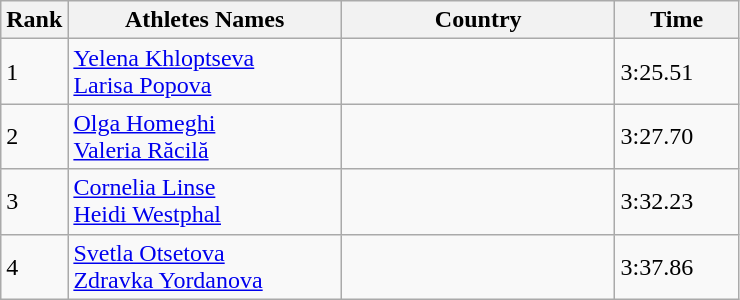<table class="wikitable">
<tr>
<th width=25>Rank</th>
<th width=175>Athletes Names</th>
<th width=175>Country</th>
<th width=75>Time</th>
</tr>
<tr>
<td>1</td>
<td><a href='#'>Yelena Khloptseva</a><br><a href='#'>Larisa Popova</a></td>
<td></td>
<td>3:25.51</td>
</tr>
<tr>
<td>2</td>
<td><a href='#'>Olga Homeghi</a><br><a href='#'>Valeria Răcilă</a></td>
<td></td>
<td>3:27.70</td>
</tr>
<tr>
<td>3</td>
<td><a href='#'>Cornelia Linse</a><br><a href='#'>Heidi Westphal</a></td>
<td></td>
<td>3:32.23</td>
</tr>
<tr>
<td>4</td>
<td><a href='#'>Svetla Otsetova</a><br><a href='#'>Zdravka Yordanova</a></td>
<td></td>
<td>3:37.86</td>
</tr>
</table>
